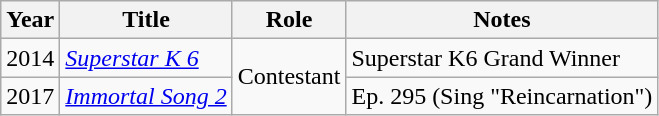<table class="wikitable">
<tr>
<th>Year</th>
<th>Title</th>
<th>Role</th>
<th>Notes</th>
</tr>
<tr>
<td>2014</td>
<td><em><a href='#'>Superstar K 6</a></em></td>
<td rowspan="2">Contestant</td>
<td>Superstar K6 Grand Winner</td>
</tr>
<tr>
<td>2017</td>
<td><em><a href='#'>Immortal Song 2</a></em></td>
<td>Ep. 295 (Sing "Reincarnation")</td>
</tr>
</table>
